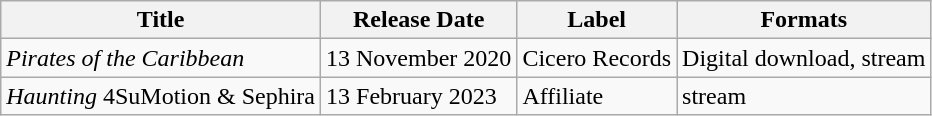<table class="wikitable plainrowheaders">
<tr>
<th scope="col">Title</th>
<th scope="col">Release Date</th>
<th scope="col">Label</th>
<th scope="col">Formats</th>
</tr>
<tr>
<td><em>Pirates of the Caribbean</em></td>
<td>13 November 2020</td>
<td>Cicero Records</td>
<td>Digital download, stream</td>
</tr>
<tr>
<td><em>Haunting</em> 4SuMotion & Sephira</td>
<td>13 February 2023</td>
<td>Affiliate</td>
<td>stream</td>
</tr>
</table>
